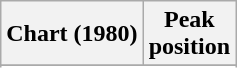<table class="wikitable sortable plainrowheaders" style="text-align:center">
<tr>
<th>Chart (1980)</th>
<th>Peak<br>position</th>
</tr>
<tr>
</tr>
<tr>
</tr>
<tr>
</tr>
</table>
